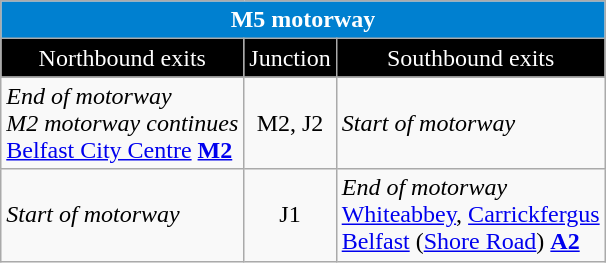<table border=1 cellpadding=2 style="margin-left:1em; margin-bottom: 1em; border-collapse: collapse; " class="wikitable">
<tr align="center" bgcolor="0080d0" style="color: white;">
<td colspan="3"><strong>M5 motorway</strong></td>
</tr>
<tr align="center" bgcolor="000000" style="color: white">
<td>Northbound exits</td>
<td>Junction</td>
<td>Southbound exits</td>
</tr>
<tr>
<td><em>End of motorway</em> <br><em>M2 motorway continues</em><br> <a href='#'>Belfast City Centre</a> <a href='#'><span><strong>M2</strong></span></a></td>
<td align ="center">M2, J2</td>
<td><em>Start of motorway</em></td>
</tr>
<tr>
<td><em>Start of motorway</em></td>
<td align="center">J1</td>
<td><em>End of motorway</em> <br> <a href='#'>Whiteabbey</a>, <a href='#'>Carrickfergus</a> <br> <a href='#'>Belfast</a> (<a href='#'>Shore Road</a>) <a href='#'><span><strong>A2</strong></span></a></td>
</tr>
</table>
